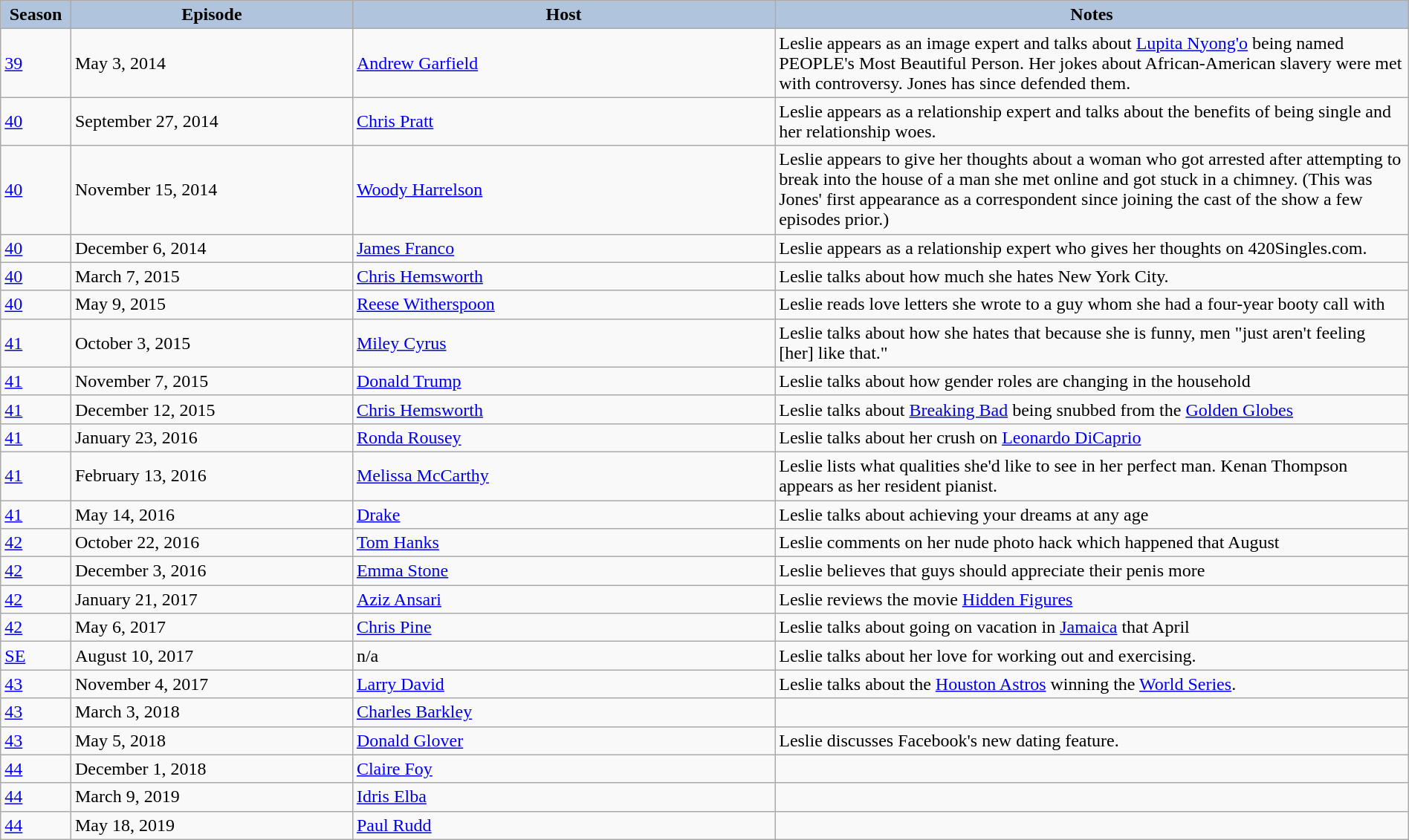<table class="wikitable" style="width:100%;">
<tr>
<th style="background:#B0C4DE;" width="5%">Season</th>
<th style="background:#B0C4DE;" width="20%">Episode</th>
<th style="background:#B0C4DE;" width="30%">Host</th>
<th style="background:#B0C4DE;" width="45%">Notes</th>
</tr>
<tr>
<td><a href='#'>39</a></td>
<td>May 3, 2014</td>
<td><a href='#'>Andrew Garfield</a></td>
<td>Leslie appears as an image expert and talks about <a href='#'>Lupita Nyong'o</a> being named PEOPLE's Most Beautiful Person. Her jokes about African-American slavery were met with controversy. Jones has since defended them.</td>
</tr>
<tr>
<td><a href='#'>40</a></td>
<td>September 27, 2014</td>
<td><a href='#'>Chris Pratt</a></td>
<td>Leslie appears as a relationship expert and talks about the benefits of being single and her relationship woes.</td>
</tr>
<tr>
<td><a href='#'>40</a></td>
<td>November 15, 2014</td>
<td><a href='#'>Woody Harrelson</a></td>
<td>Leslie appears to give her thoughts about a woman who got arrested after attempting to break into the house of a man she met online and got stuck in a chimney. (This was Jones' first appearance as a correspondent since joining the cast of the show a few episodes prior.)</td>
</tr>
<tr>
<td><a href='#'>40</a></td>
<td>December 6, 2014</td>
<td><a href='#'>James Franco</a></td>
<td>Leslie appears as a relationship expert who gives her thoughts on 420Singles.com.</td>
</tr>
<tr>
<td><a href='#'>40</a></td>
<td>March 7, 2015</td>
<td><a href='#'>Chris Hemsworth</a></td>
<td>Leslie talks about how much she hates New York City.</td>
</tr>
<tr>
<td><a href='#'>40</a></td>
<td>May 9, 2015</td>
<td><a href='#'>Reese Witherspoon</a></td>
<td>Leslie reads love letters she wrote to a guy whom she had a four-year booty call with</td>
</tr>
<tr>
<td><a href='#'>41</a></td>
<td>October 3, 2015</td>
<td><a href='#'>Miley Cyrus</a></td>
<td>Leslie talks about how she hates that because she is funny, men "just aren't feeling [her] like that."</td>
</tr>
<tr>
<td><a href='#'>41</a></td>
<td>November 7, 2015</td>
<td><a href='#'>Donald Trump</a></td>
<td>Leslie talks about how gender roles are changing in the household</td>
</tr>
<tr>
<td><a href='#'>41</a></td>
<td>December 12, 2015</td>
<td><a href='#'>Chris Hemsworth</a></td>
<td>Leslie talks about <a href='#'>Breaking Bad</a> being snubbed from the <a href='#'>Golden Globes</a></td>
</tr>
<tr>
<td><a href='#'>41</a></td>
<td>January 23, 2016</td>
<td><a href='#'>Ronda Rousey</a></td>
<td>Leslie talks about her crush on <a href='#'>Leonardo DiCaprio</a></td>
</tr>
<tr>
<td><a href='#'>41</a></td>
<td>February 13, 2016</td>
<td><a href='#'>Melissa McCarthy</a></td>
<td>Leslie lists what qualities she'd like to see in her perfect man. Kenan Thompson appears as her resident pianist.</td>
</tr>
<tr>
<td><a href='#'>41</a></td>
<td>May 14, 2016</td>
<td><a href='#'>Drake</a></td>
<td>Leslie talks about achieving your dreams at any age</td>
</tr>
<tr>
<td><a href='#'>42</a></td>
<td>October 22, 2016</td>
<td><a href='#'>Tom Hanks</a></td>
<td>Leslie comments on her nude photo hack which happened that August</td>
</tr>
<tr>
<td><a href='#'>42</a></td>
<td>December 3, 2016</td>
<td><a href='#'>Emma Stone</a></td>
<td>Leslie believes that guys should appreciate their penis more</td>
</tr>
<tr>
<td><a href='#'>42</a></td>
<td>January 21, 2017</td>
<td><a href='#'>Aziz Ansari</a></td>
<td>Leslie reviews the movie <a href='#'>Hidden Figures</a></td>
</tr>
<tr>
<td><a href='#'>42</a></td>
<td>May 6, 2017</td>
<td><a href='#'>Chris Pine</a></td>
<td>Leslie talks about going on vacation in <a href='#'>Jamaica</a> that April</td>
</tr>
<tr>
<td><a href='#'>SE</a></td>
<td>August 10, 2017</td>
<td>n/a</td>
<td>Leslie talks about her love for working out and exercising.</td>
</tr>
<tr>
<td><a href='#'>43</a></td>
<td>November 4, 2017</td>
<td><a href='#'>Larry David</a></td>
<td>Leslie talks about the <a href='#'>Houston Astros</a> winning the <a href='#'>World Series</a>.</td>
</tr>
<tr>
<td><a href='#'>43</a></td>
<td>March 3, 2018</td>
<td><a href='#'>Charles Barkley</a></td>
<td></td>
</tr>
<tr>
<td><a href='#'>43</a></td>
<td>May 5, 2018</td>
<td><a href='#'>Donald Glover</a></td>
<td>Leslie discusses Facebook's new dating feature.</td>
</tr>
<tr>
<td><a href='#'>44</a></td>
<td>December 1, 2018</td>
<td><a href='#'>Claire Foy</a></td>
<td></td>
</tr>
<tr>
<td><a href='#'>44</a></td>
<td>March 9, 2019</td>
<td><a href='#'>Idris Elba</a></td>
<td></td>
</tr>
<tr>
<td><a href='#'>44</a></td>
<td>May 18, 2019</td>
<td><a href='#'>Paul Rudd</a></td>
<td></td>
</tr>
</table>
